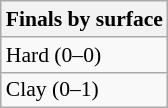<table class=wikitable style=font-size:90%>
<tr>
<th>Finals by surface</th>
</tr>
<tr>
<td>Hard (0–0)</td>
</tr>
<tr>
<td>Clay (0–1)</td>
</tr>
</table>
